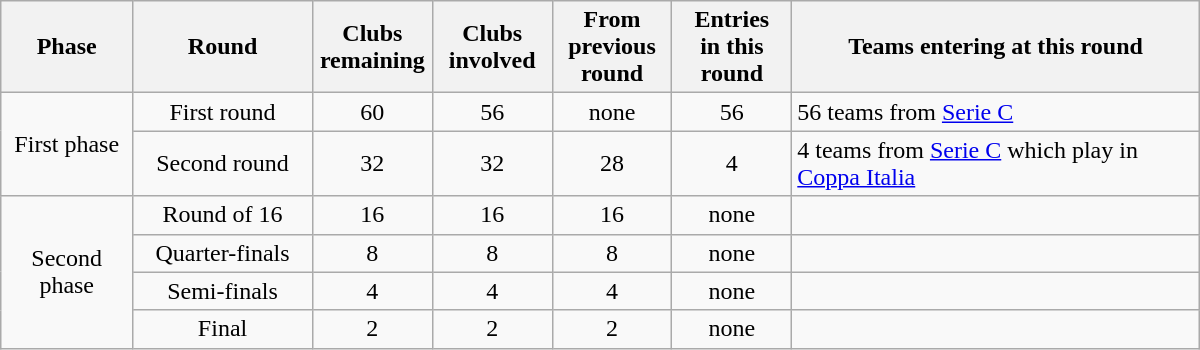<table class="wikitable" style="text-align: center; font-size: 100%; width: 800px;">
<tr>
<th>Phase</th>
<th width=15%>Round</th>
<th width=10%>Clubs remaining</th>
<th width=10%>Clubs involved</th>
<th width=10%>From previous round</th>
<th width=10%>Entries in this round</th>
<th width=34%>Teams entering at this round</th>
</tr>
<tr>
<td rowspan="2">First phase</td>
<td>First round</td>
<td>60</td>
<td>56</td>
<td>none</td>
<td>56</td>
<td align="left">56 teams from <a href='#'>Serie C</a></td>
</tr>
<tr>
<td>Second round</td>
<td>32</td>
<td>32</td>
<td>28</td>
<td>4</td>
<td align="left">4 teams from <a href='#'>Serie C</a> which play in <a href='#'>Coppa Italia</a></td>
</tr>
<tr>
<td rowspan="4">Second phase</td>
<td>Round of 16</td>
<td>16</td>
<td>16</td>
<td>16</td>
<td>none</td>
<td align="left"></td>
</tr>
<tr>
<td>Quarter-finals</td>
<td>8</td>
<td>8</td>
<td>8</td>
<td>none</td>
<td align="left"></td>
</tr>
<tr>
<td>Semi-finals</td>
<td>4</td>
<td>4</td>
<td>4</td>
<td>none</td>
<td align="left"></td>
</tr>
<tr>
<td>Final</td>
<td>2</td>
<td>2</td>
<td>2</td>
<td>none</td>
<td align="left"></td>
</tr>
</table>
